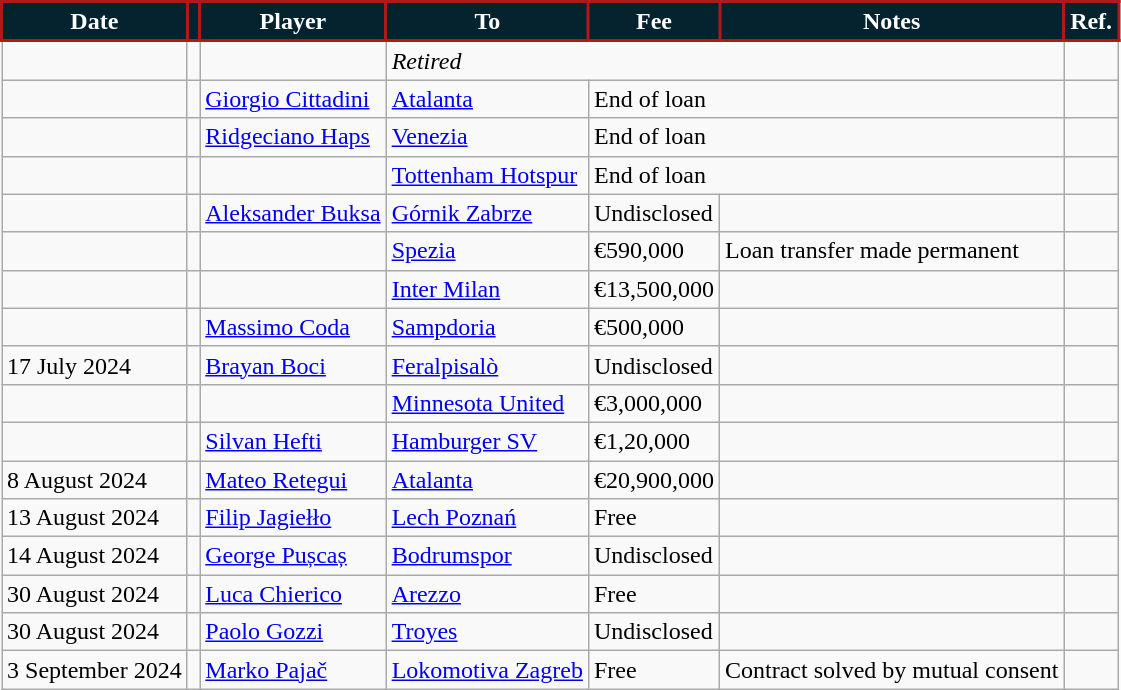<table class="wikitable plainrowheaders">
<tr>
<th style="background:#05232F;color:white;border:2px solid #AE1919">Date</th>
<th style="background:#05232F;color:white;border:2px solid #AE1919"></th>
<th style="background:#05232F;color:white;border:2px solid #AE1919">Player</th>
<th style="background:#05232F;color:white;border:2px solid #AE1919">To</th>
<th style="background:#05232F;color:white;border:2px solid #AE1919">Fee</th>
<th style="background:#05232F;color:white;border:2px solid #AE1919">Notes</th>
<th style="background:#05232F;color:white;border:2px solid #AE1919">Ref.</th>
</tr>
<tr>
<td></td>
<td align="center"></td>
<td> </td>
<td colspan="3"><em>Retired</em></td>
<td></td>
</tr>
<tr>
<td></td>
<td align="center"></td>
<td> <a href='#'>Giorgio Cittadini</a></td>
<td> <a href='#'>Atalanta</a></td>
<td colspan="2">End of loan</td>
<td></td>
</tr>
<tr>
<td></td>
<td align="center"></td>
<td> <a href='#'>Ridgeciano Haps</a></td>
<td> <a href='#'>Venezia</a></td>
<td colspan="2">End of loan</td>
<td></td>
</tr>
<tr>
<td></td>
<td align="center"></td>
<td> </td>
<td> <a href='#'>Tottenham Hotspur</a></td>
<td colspan="2">End of loan</td>
<td></td>
</tr>
<tr>
<td></td>
<td align="center"></td>
<td> <a href='#'>Aleksander Buksa</a></td>
<td> <a href='#'>Górnik Zabrze</a></td>
<td>Undisclosed</td>
<td></td>
<td></td>
</tr>
<tr>
<td></td>
<td align="center"></td>
<td></td>
<td> <a href='#'>Spezia</a></td>
<td>€590,000</td>
<td>Loan transfer made permanent</td>
<td></td>
</tr>
<tr>
<td></td>
<td align="center"></td>
<td> </td>
<td> <a href='#'>Inter Milan</a></td>
<td>€13,500,000</td>
<td></td>
<td></td>
</tr>
<tr>
<td></td>
<td align="center"></td>
<td> <a href='#'>Massimo Coda</a></td>
<td> <a href='#'>Sampdoria</a></td>
<td>€500,000</td>
<td></td>
<td></td>
</tr>
<tr>
<td>17 July 2024</td>
<td align="center"></td>
<td> <a href='#'>Brayan Boci</a></td>
<td> <a href='#'>Feralpisalò</a></td>
<td>Undisclosed</td>
<td></td>
<td></td>
</tr>
<tr>
<td></td>
<td align="center"></td>
<td> </td>
<td> <a href='#'>Minnesota United</a></td>
<td>€3,000,000</td>
<td></td>
<td></td>
</tr>
<tr>
<td></td>
<td align="center"></td>
<td> <a href='#'>Silvan Hefti</a></td>
<td> <a href='#'>Hamburger SV</a></td>
<td>€1,20,000</td>
<td></td>
<td></td>
</tr>
<tr>
<td>8 August 2024</td>
<td align="center"></td>
<td> <a href='#'>Mateo Retegui</a></td>
<td> <a href='#'>Atalanta</a></td>
<td>€20,900,000</td>
<td></td>
<td></td>
</tr>
<tr>
<td>13 August 2024</td>
<td align="center"></td>
<td> <a href='#'>Filip Jagiełło</a></td>
<td> <a href='#'>Lech Poznań</a></td>
<td>Free</td>
<td></td>
<td></td>
</tr>
<tr>
<td>14 August 2024</td>
<td align="center"></td>
<td> <a href='#'>George Pușcaș</a></td>
<td> <a href='#'>Bodrumspor</a></td>
<td>Undisclosed</td>
<td></td>
<td></td>
</tr>
<tr>
<td>30 August 2024</td>
<td></td>
<td> <a href='#'>Luca Chierico</a></td>
<td> <a href='#'>Arezzo</a></td>
<td>Free</td>
<td></td>
<td></td>
</tr>
<tr>
<td>30 August 2024</td>
<td align="center"></td>
<td> <a href='#'>Paolo Gozzi</a></td>
<td> <a href='#'>Troyes</a></td>
<td>Undisclosed</td>
<td></td>
<td></td>
</tr>
<tr>
<td>3 September 2024</td>
<td align="center"></td>
<td> <a href='#'>Marko Pajač</a></td>
<td> <a href='#'>Lokomotiva Zagreb</a></td>
<td>Free</td>
<td>Contract solved by mutual consent</td>
<td></td>
</tr>
</table>
